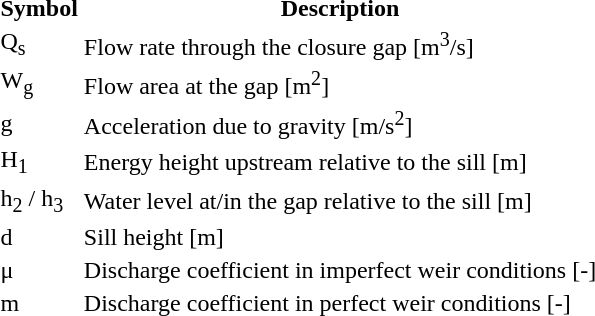<table>
<tr>
<th>Symbol</th>
<th>Description</th>
</tr>
<tr>
<td>Q<sub>s</sub></td>
<td>Flow rate through the closure gap [m<sup>3</sup>/s]</td>
</tr>
<tr>
<td>W<sub>g</sub></td>
<td>Flow area at the gap [m<sup>2</sup>]</td>
</tr>
<tr>
<td>g</td>
<td>Acceleration due to gravity [m/s<sup>2</sup>]</td>
</tr>
<tr>
<td>H<sub>1</sub></td>
<td>Energy height upstream relative to the sill [m]</td>
</tr>
<tr>
<td>h<sub>2</sub> / h<sub>3</sub></td>
<td>Water level at/in the gap relative to the sill [m]</td>
</tr>
<tr>
<td>d</td>
<td>Sill height [m]</td>
</tr>
<tr>
<td>μ</td>
<td>Discharge coefficient in imperfect weir conditions [-]</td>
</tr>
<tr>
<td>m</td>
<td>Discharge coefficient in perfect weir conditions [-]</td>
</tr>
</table>
